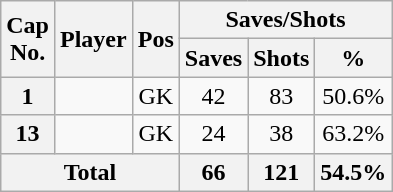<table class="wikitable sortable sticky-header-multi" style="text-align: center; font-size: 100%; margin-left: 1em;">
<tr>
<th scope="col" rowspan="2">Cap<br>No.</th>
<th scope="col" rowspan="2">Player</th>
<th scope="col" rowspan="2">Pos</th>
<th scope="colgoup" colspan="3">Saves/Shots</th>
</tr>
<tr>
<th scope="col">Saves</th>
<th scope="col">Shots</th>
<th scope="col">%</th>
</tr>
<tr>
<th scope="row">1</th>
<td style="text-align: left;"></td>
<td>GK</td>
<td>42</td>
<td>83</td>
<td>50.6%</td>
</tr>
<tr>
<th scope="row">13</th>
<td style="text-align: left;"></td>
<td>GK</td>
<td>24</td>
<td>38</td>
<td>63.2%</td>
</tr>
<tr class="sortbottom">
<th colspan="3">Total</th>
<th>66</th>
<th>121</th>
<th>54.5%</th>
</tr>
</table>
